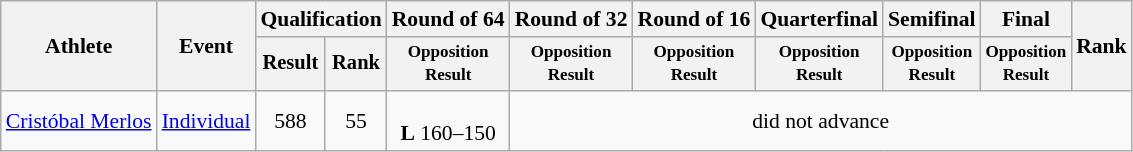<table class="wikitable" style="font-size:90%; text-align: center">
<tr>
<th rowspan="2">Athlete</th>
<th rowspan="2">Event</th>
<th colspan="2">Qualification</th>
<th>Round of 64</th>
<th>Round of 32</th>
<th>Round of 16</th>
<th>Quarterfinal</th>
<th>Semifinal</th>
<th>Final</th>
<th rowspan="2">Rank</th>
</tr>
<tr style="font-size:95%">
<th>Result</th>
<th>Rank</th>
<th style="line-height:1em"><small>Opposition<br>Result</small></th>
<th style="line-height:1em"><small>Opposition<br>Result</small></th>
<th style="line-height:1em"><small>Opposition<br>Result</small></th>
<th style="line-height:1em"><small>Opposition<br>Result</small></th>
<th style="line-height:1em"><small>Opposition<br>Result</small></th>
<th style="line-height:1em"><small>Opposition<br>Result</small></th>
</tr>
<tr align=center>
<td align=left><a href='#'>Cristóbal Merlos</a></td>
<td align=left><a href='#'>Individual</a></td>
<td>588</td>
<td>55</td>
<td><br><strong>L</strong> 160–150</td>
<td colspan=6>did not advance</td>
</tr>
</table>
